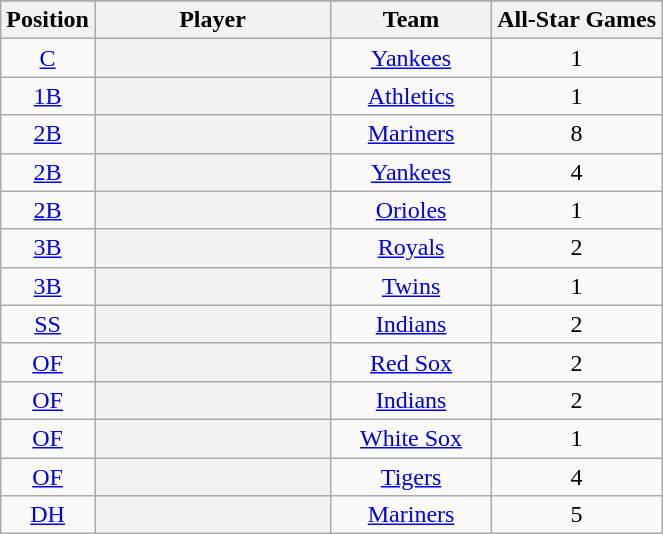<table class="wikitable sortable plainrowheaders" style="text-align:center;">
<tr>
</tr>
<tr>
<th scope="col">Position</th>
<th scope="col" style="width:150px;">Player</th>
<th scope="col" style="width:100px;">Team</th>
<th scope="col">All-Star Games</th>
</tr>
<tr>
<td><a href='#'>C</a></td>
<th scope="row" style="text-align:center"></th>
<td><a href='#'>Yankees</a></td>
<td>1</td>
</tr>
<tr>
<td><a href='#'>1B</a></td>
<th scope="row" style="text-align:center"></th>
<td><a href='#'>Athletics</a></td>
<td>1</td>
</tr>
<tr>
<td><a href='#'>2B</a></td>
<th scope="row" style="text-align:center"></th>
<td><a href='#'>Mariners</a></td>
<td>8</td>
</tr>
<tr>
<td><a href='#'>2B</a></td>
<th scope="row" style="text-align:center"></th>
<td><a href='#'>Yankees</a></td>
<td>4</td>
</tr>
<tr>
<td><a href='#'>2B</a></td>
<th scope="row" style="text-align:center"></th>
<td><a href='#'>Orioles</a></td>
<td>1</td>
</tr>
<tr>
<td><a href='#'>3B</a></td>
<th scope="row" style="text-align:center"></th>
<td><a href='#'>Royals</a></td>
<td>2</td>
</tr>
<tr>
<td><a href='#'>3B</a></td>
<th scope="row" style="text-align:center"></th>
<td><a href='#'>Twins</a></td>
<td>1</td>
</tr>
<tr>
<td><a href='#'>SS</a></td>
<th scope="row" style="text-align:center"></th>
<td><a href='#'>Indians</a></td>
<td>2</td>
</tr>
<tr>
<td><a href='#'>OF</a></td>
<th scope="row" style="text-align:center"></th>
<td><a href='#'>Red Sox</a></td>
<td>2</td>
</tr>
<tr>
<td><a href='#'>OF</a></td>
<th scope="row" style="text-align:center"></th>
<td><a href='#'>Indians</a></td>
<td>2</td>
</tr>
<tr>
<td><a href='#'>OF</a></td>
<th scope="row" style="text-align:center"></th>
<td><a href='#'>White Sox</a></td>
<td>1</td>
</tr>
<tr>
<td><a href='#'>OF</a></td>
<th scope="row" style="text-align:center"></th>
<td><a href='#'>Tigers</a></td>
<td>4</td>
</tr>
<tr>
<td><a href='#'>DH</a></td>
<th scope="row" style="text-align:center"></th>
<td><a href='#'>Mariners</a></td>
<td>5</td>
</tr>
</table>
